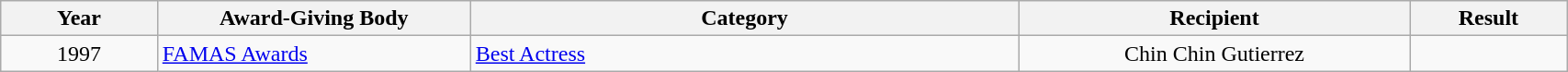<table | width="90%" class="wikitable sortable">
<tr>
<th width="10%">Year</th>
<th width="20%">Award-Giving Body</th>
<th width="35%">Category</th>
<th width="25%">Recipient</th>
<th width="10%">Result</th>
</tr>
<tr>
<td rowspan="1" align="center">1997</td>
<td rowspan="1" align="left"><a href='#'>FAMAS Awards</a></td>
<td align="left"><a href='#'>Best Actress</a></td>
<td align="center">Chin Chin Gutierrez</td>
<td></td>
</tr>
</table>
